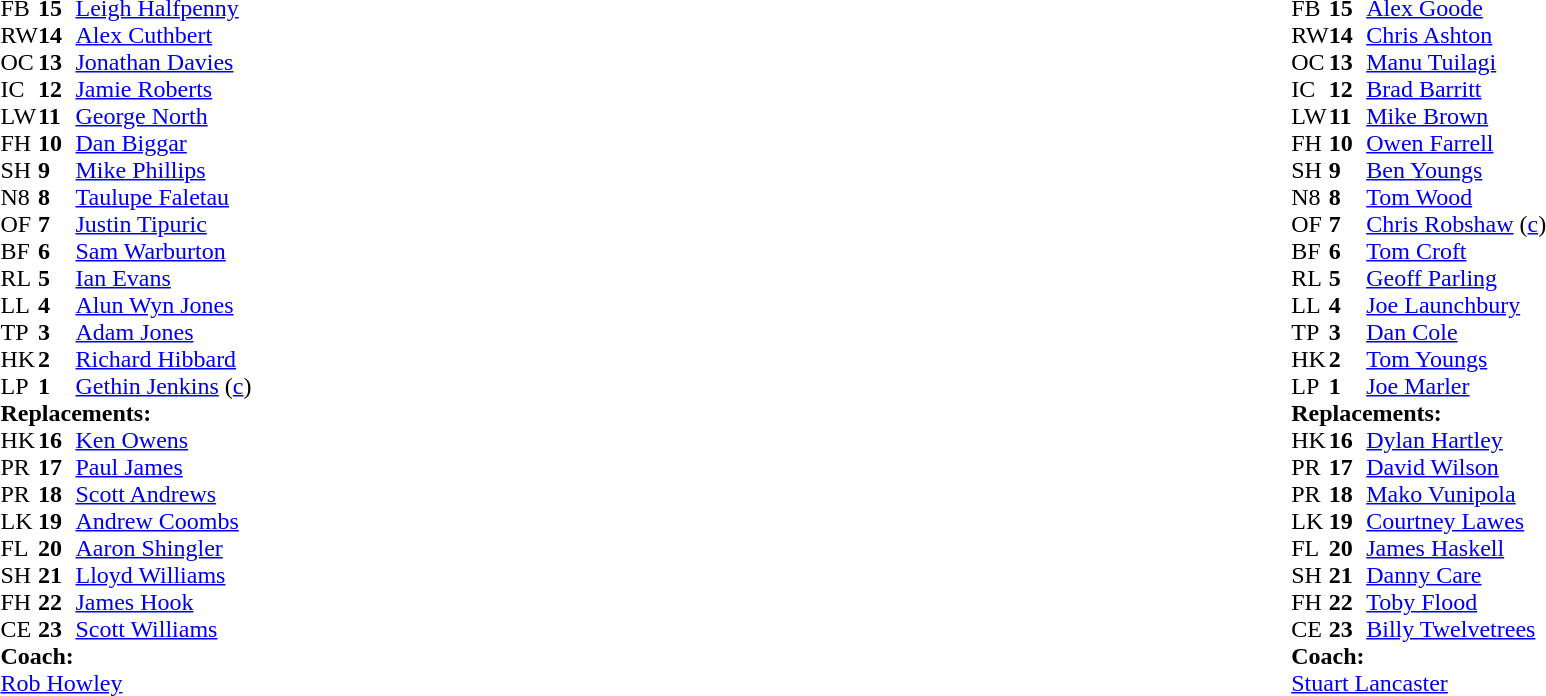<table style="width:100%">
<tr>
<td style="vertical-align:top;width:50%"><br><table cellspacing="0" cellpadding="0">
<tr>
<th width="25"></th>
<th width="25"></th>
</tr>
<tr>
<td>FB</td>
<td><strong>15</strong></td>
<td><a href='#'>Leigh Halfpenny</a></td>
</tr>
<tr>
<td>RW</td>
<td><strong>14</strong></td>
<td><a href='#'>Alex Cuthbert</a></td>
</tr>
<tr>
<td>OC</td>
<td><strong>13</strong></td>
<td><a href='#'>Jonathan Davies</a></td>
</tr>
<tr>
<td>IC</td>
<td><strong>12</strong></td>
<td><a href='#'>Jamie Roberts</a></td>
<td></td>
<td></td>
</tr>
<tr>
<td>LW</td>
<td><strong>11</strong></td>
<td><a href='#'>George North</a></td>
</tr>
<tr>
<td>FH</td>
<td><strong>10</strong></td>
<td><a href='#'>Dan Biggar</a></td>
<td></td>
<td></td>
</tr>
<tr>
<td>SH</td>
<td><strong>9</strong></td>
<td><a href='#'>Mike Phillips</a></td>
<td></td>
<td></td>
</tr>
<tr>
<td>N8</td>
<td><strong>8</strong></td>
<td><a href='#'>Taulupe Faletau</a></td>
</tr>
<tr>
<td>OF</td>
<td><strong>7</strong></td>
<td><a href='#'>Justin Tipuric</a></td>
</tr>
<tr>
<td>BF</td>
<td><strong>6</strong></td>
<td><a href='#'>Sam Warburton</a></td>
<td></td>
<td></td>
</tr>
<tr>
<td>RL</td>
<td><strong>5</strong></td>
<td><a href='#'>Ian Evans</a></td>
<td></td>
<td></td>
</tr>
<tr>
<td>LL</td>
<td><strong>4</strong></td>
<td><a href='#'>Alun Wyn Jones</a></td>
</tr>
<tr>
<td>TP</td>
<td><strong>3</strong></td>
<td><a href='#'>Adam Jones</a></td>
<td></td>
<td></td>
</tr>
<tr>
<td>HK</td>
<td><strong>2</strong></td>
<td><a href='#'>Richard Hibbard</a></td>
<td></td>
<td></td>
</tr>
<tr>
<td>LP</td>
<td><strong>1</strong></td>
<td><a href='#'>Gethin Jenkins</a> (<a href='#'>c</a>)</td>
<td></td>
<td></td>
</tr>
<tr>
<td colspan=3><strong>Replacements:</strong></td>
</tr>
<tr>
<td>HK</td>
<td><strong>16</strong></td>
<td><a href='#'>Ken Owens</a></td>
<td></td>
<td></td>
</tr>
<tr>
<td>PR</td>
<td><strong>17</strong></td>
<td><a href='#'>Paul James</a></td>
<td></td>
<td></td>
</tr>
<tr>
<td>PR</td>
<td><strong>18</strong></td>
<td><a href='#'>Scott Andrews</a></td>
<td></td>
<td></td>
</tr>
<tr>
<td>LK</td>
<td><strong>19</strong></td>
<td><a href='#'>Andrew Coombs</a></td>
<td></td>
<td></td>
</tr>
<tr>
<td>FL</td>
<td><strong>20</strong></td>
<td><a href='#'>Aaron Shingler</a></td>
<td></td>
<td></td>
</tr>
<tr>
<td>SH</td>
<td><strong>21</strong></td>
<td><a href='#'>Lloyd Williams</a></td>
<td></td>
<td></td>
</tr>
<tr>
<td>FH</td>
<td><strong>22</strong></td>
<td><a href='#'>James Hook</a></td>
<td></td>
<td></td>
</tr>
<tr>
<td>CE</td>
<td><strong>23</strong></td>
<td><a href='#'>Scott Williams</a></td>
<td></td>
<td></td>
</tr>
<tr>
<td colspan=3><strong>Coach:</strong></td>
</tr>
<tr>
<td colspan="4"> <a href='#'>Rob Howley</a></td>
</tr>
</table>
</td>
<td valign="top"></td>
<td style="vertical-align:top;width:50%"><br><table cellspacing="0" cellpadding="0" style="margin:auto">
<tr>
<th width="25"></th>
<th width="25"></th>
</tr>
<tr>
<td>FB</td>
<td><strong>15</strong></td>
<td><a href='#'>Alex Goode</a></td>
<td></td>
<td></td>
</tr>
<tr>
<td>RW</td>
<td><strong>14</strong></td>
<td><a href='#'>Chris Ashton</a></td>
</tr>
<tr>
<td>OC</td>
<td><strong>13</strong></td>
<td><a href='#'>Manu Tuilagi</a></td>
</tr>
<tr>
<td>IC</td>
<td><strong>12</strong></td>
<td><a href='#'>Brad Barritt</a></td>
</tr>
<tr>
<td>LW</td>
<td><strong>11</strong></td>
<td><a href='#'>Mike Brown</a></td>
</tr>
<tr>
<td>FH</td>
<td><strong>10</strong></td>
<td><a href='#'>Owen Farrell</a></td>
<td></td>
<td></td>
</tr>
<tr>
<td>SH</td>
<td><strong>9</strong></td>
<td><a href='#'>Ben Youngs</a></td>
<td></td>
<td></td>
</tr>
<tr>
<td>N8</td>
<td><strong>8</strong></td>
<td><a href='#'>Tom Wood</a></td>
<td></td>
<td></td>
</tr>
<tr>
<td>OF</td>
<td><strong>7</strong></td>
<td><a href='#'>Chris Robshaw</a> (<a href='#'>c</a>)</td>
</tr>
<tr>
<td>BF</td>
<td><strong>6</strong></td>
<td><a href='#'>Tom Croft</a></td>
</tr>
<tr>
<td>RL</td>
<td><strong>5</strong></td>
<td><a href='#'>Geoff Parling</a></td>
</tr>
<tr>
<td>LL</td>
<td><strong>4</strong></td>
<td><a href='#'>Joe Launchbury</a></td>
<td></td>
<td></td>
</tr>
<tr>
<td>TP</td>
<td><strong>3</strong></td>
<td><a href='#'>Dan Cole</a></td>
<td></td>
<td></td>
</tr>
<tr>
<td>HK</td>
<td><strong>2</strong></td>
<td><a href='#'>Tom Youngs</a></td>
<td></td>
<td></td>
</tr>
<tr>
<td>LP</td>
<td><strong>1</strong></td>
<td><a href='#'>Joe Marler</a></td>
<td></td>
<td></td>
</tr>
<tr>
<td colspan=3><strong>Replacements:</strong></td>
</tr>
<tr>
<td>HK</td>
<td><strong>16</strong></td>
<td><a href='#'>Dylan Hartley</a></td>
<td></td>
<td></td>
</tr>
<tr>
<td>PR</td>
<td><strong>17</strong></td>
<td><a href='#'>David Wilson</a></td>
<td></td>
<td></td>
</tr>
<tr>
<td>PR</td>
<td><strong>18</strong></td>
<td><a href='#'>Mako Vunipola</a></td>
<td></td>
<td></td>
</tr>
<tr>
<td>LK</td>
<td><strong>19</strong></td>
<td><a href='#'>Courtney Lawes</a></td>
<td></td>
<td></td>
</tr>
<tr>
<td>FL</td>
<td><strong>20</strong></td>
<td><a href='#'>James Haskell</a></td>
<td></td>
<td></td>
</tr>
<tr>
<td>SH</td>
<td><strong>21</strong></td>
<td><a href='#'>Danny Care</a></td>
<td></td>
<td></td>
</tr>
<tr>
<td>FH</td>
<td><strong>22</strong></td>
<td><a href='#'>Toby Flood</a></td>
<td></td>
<td></td>
</tr>
<tr>
<td>CE</td>
<td><strong>23</strong></td>
<td><a href='#'>Billy Twelvetrees</a></td>
<td></td>
<td></td>
</tr>
<tr>
<td colspan=3><strong>Coach:</strong></td>
</tr>
<tr>
<td colspan="4"> <a href='#'>Stuart Lancaster</a></td>
</tr>
</table>
</td>
</tr>
</table>
